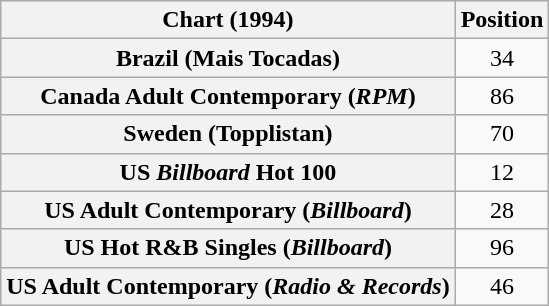<table class="wikitable sortable plainrowheaders" style="text-align:center">
<tr>
<th>Chart (1994)</th>
<th>Position</th>
</tr>
<tr>
<th scope="row">Brazil (Mais Tocadas)</th>
<td>34</td>
</tr>
<tr>
<th scope="row">Canada Adult Contemporary (<em>RPM</em>)</th>
<td>86</td>
</tr>
<tr>
<th scope="row">Sweden (Topplistan)</th>
<td>70</td>
</tr>
<tr>
<th scope="row">US <em>Billboard</em> Hot 100</th>
<td>12</td>
</tr>
<tr>
<th scope="row">US Adult Contemporary (<em>Billboard</em>)</th>
<td>28</td>
</tr>
<tr>
<th scope="row">US Hot R&B Singles (<em>Billboard</em>)</th>
<td>96</td>
</tr>
<tr>
<th scope="row">US Adult Contemporary (<em>Radio & Records</em>)</th>
<td>46</td>
</tr>
</table>
